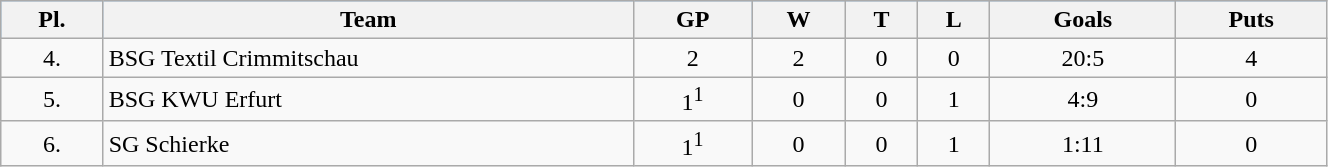<table class="wikitable" style="text-align:center; width:70%">
<tr bgcolor="#63B8FF">
<th>Pl.</th>
<th width="40%">Team</th>
<th>GP</th>
<th>W</th>
<th>T</th>
<th>L</th>
<th>Goals</th>
<th>Puts</th>
</tr>
<tr>
<td>4.</td>
<td align="left">BSG Textil Crimmitschau</td>
<td>2</td>
<td>2</td>
<td>0</td>
<td>0</td>
<td>20:5</td>
<td>4</td>
</tr>
<tr>
<td>5.</td>
<td align="left">BSG KWU Erfurt</td>
<td>1<sup>1</sup></td>
<td>0</td>
<td>0</td>
<td>1</td>
<td>4:9</td>
<td>0</td>
</tr>
<tr>
<td>6.</td>
<td align="left">SG Schierke</td>
<td>1<sup>1</sup></td>
<td>0</td>
<td>0</td>
<td>1</td>
<td>1:11</td>
<td>0</td>
</tr>
</table>
